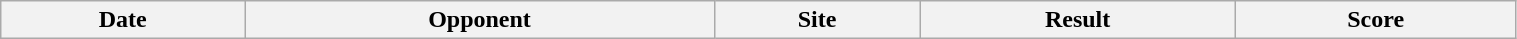<table class="wikitable" style="width:80%;">
<tr>
<th>Date</th>
<th>Opponent</th>
<th>Site</th>
<th>Result</th>
<th>Score</th>
</tr>
</table>
